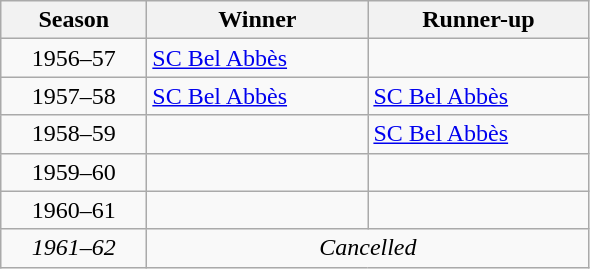<table class="wikitable">
<tr>
<th width=90px>Season</th>
<th width=140px>Winner</th>
<th width=140px>Runner-up</th>
</tr>
<tr>
<td align="center">1956–57</td>
<td><a href='#'>SC Bel Abbès</a></td>
<td></td>
</tr>
<tr>
<td align="center">1957–58</td>
<td><a href='#'>SC Bel Abbès</a></td>
<td><a href='#'>SC Bel Abbès</a></td>
</tr>
<tr>
<td align="center">1958–59</td>
<td></td>
<td><a href='#'>SC Bel Abbès</a></td>
</tr>
<tr>
<td align="center">1959–60</td>
<td></td>
<td></td>
</tr>
<tr>
<td align="center">1960–61</td>
<td></td>
<td></td>
</tr>
<tr>
<td align="center"><em>1961–62</em></td>
<td align=center colspan=2><em>Cancelled</em></td>
</tr>
</table>
